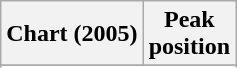<table class="wikitable plainrowheaders" style="text-align:center;">
<tr>
<th>Chart (2005)</th>
<th>Peak<br>position</th>
</tr>
<tr>
</tr>
<tr>
</tr>
<tr>
</tr>
</table>
